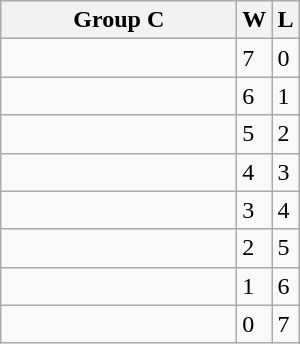<table class="wikitable">
<tr>
<th width=150>Group C</th>
<th>W</th>
<th>L</th>
</tr>
<tr>
<td></td>
<td>7</td>
<td>0</td>
</tr>
<tr>
<td></td>
<td>6</td>
<td>1</td>
</tr>
<tr>
<td></td>
<td>5</td>
<td>2</td>
</tr>
<tr>
<td></td>
<td>4</td>
<td>3</td>
</tr>
<tr>
<td></td>
<td>3</td>
<td>4</td>
</tr>
<tr>
<td></td>
<td>2</td>
<td>5</td>
</tr>
<tr>
<td></td>
<td>1</td>
<td>6</td>
</tr>
<tr>
<td></td>
<td>0</td>
<td>7</td>
</tr>
</table>
